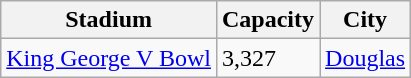<table class="wikitable sortable">
<tr>
<th>Stadium</th>
<th>Capacity</th>
<th>City</th>
</tr>
<tr>
<td><a href='#'>King George V Bowl</a></td>
<td>3,327</td>
<td><a href='#'>Douglas</a></td>
</tr>
</table>
